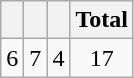<table class="wikitable">
<tr>
<th></th>
<th></th>
<th></th>
<th>Total</th>
</tr>
<tr style="text-align:center;">
<td>6</td>
<td>7</td>
<td>4</td>
<td>17</td>
</tr>
</table>
